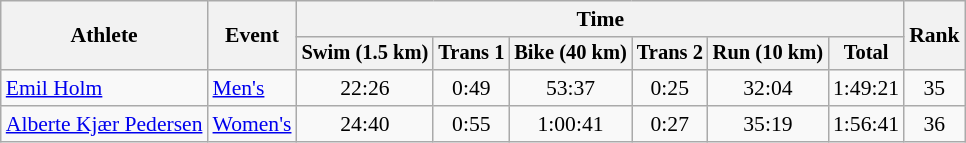<table class=wikitable style="font-size:90%;text-align:center">
<tr>
<th rowspan=2>Athlete</th>
<th rowspan=2>Event</th>
<th colspan=6>Time</th>
<th rowspan=2>Rank</th>
</tr>
<tr style="font-size:95%">
<th>Swim (1.5 km)</th>
<th>Trans 1</th>
<th>Bike (40 km)</th>
<th>Trans 2</th>
<th>Run (10 km)</th>
<th>Total</th>
</tr>
<tr>
<td align=left><a href='#'>Emil Holm</a></td>
<td align=left><a href='#'>Men's</a></td>
<td>22:26</td>
<td>0:49</td>
<td>53:37</td>
<td>0:25</td>
<td>32:04</td>
<td>1:49:21</td>
<td>35</td>
</tr>
<tr>
<td align=left><a href='#'>Alberte Kjær Pedersen</a></td>
<td align=left><a href='#'>Women's</a></td>
<td>24:40</td>
<td>0:55</td>
<td>1:00:41</td>
<td>0:27</td>
<td>35:19</td>
<td>1:56:41</td>
<td>36</td>
</tr>
</table>
